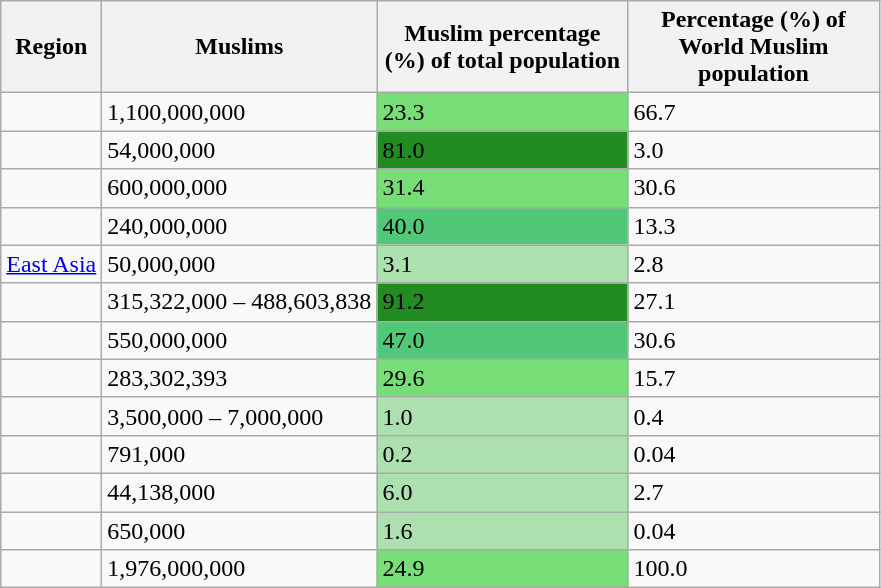<table class="wikitable sortable col3center col4center" cellspacing="4">
<tr>
<th>Region</th>
<th data-sort-type="number">Muslims</th>
<th data-sort-type="number"  style="max-width:10em">Muslim percentage (%) of total population</th>
<th data-sort-type="number"  style="max-width:10em">Percentage (%) of World Muslim population</th>
</tr>
<tr>
<td></td>
<td>1,100,000,000</td>
<td style="background:#7d7;">23.3</td>
<td>66.7</td>
</tr>
<tr>
<td></td>
<td>54,000,000</td>
<td style="background:#228B22;">81.0</td>
<td>3.0</td>
</tr>
<tr>
<td></td>
<td>600,000,000</td>
<td style="background:#7d7;">31.4</td>
<td>30.6</td>
</tr>
<tr>
<td></td>
<td>240,000,000</td>
<td style="background:#50C878;">40.0</td>
<td>13.3</td>
</tr>
<tr>
<td><a href='#'>East Asia</a></td>
<td>50,000,000</td>
<td style="background:#ACE1AF;">3.1</td>
<td>2.8</td>
</tr>
<tr>
<td></td>
<td>315,322,000 – 488,603,838</td>
<td style="background:#228B22;">91.2</td>
<td>27.1</td>
</tr>
<tr>
<td></td>
<td>550,000,000</td>
<td style="background:#50C878;">47.0</td>
<td>30.6</td>
</tr>
<tr>
<td></td>
<td>283,302,393</td>
<td style="background:#7d7;">29.6</td>
<td>15.7</td>
</tr>
<tr>
<td></td>
<td>3,500,000 – 7,000,000</td>
<td style="background:#ACE1AF;">1.0</td>
<td>0.4</td>
</tr>
<tr>
<td></td>
<td>791,000</td>
<td style="background:#ACE1AF;">0.2</td>
<td>0.04</td>
</tr>
<tr>
<td></td>
<td>44,138,000</td>
<td style="background:#ACE1AF;">6.0</td>
<td>2.7</td>
</tr>
<tr>
<td></td>
<td>650,000</td>
<td style="background:#ACE1AF;">1.6</td>
<td>0.04</td>
</tr>
<tr>
<td></td>
<td>1,976,000,000</td>
<td style="background:#7d7;">24.9</td>
<td>100.0</td>
</tr>
</table>
